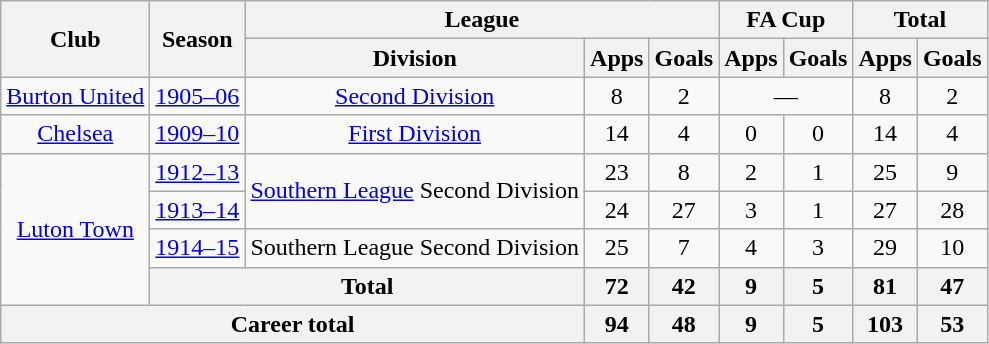<table class="wikitable" style="text-align: center;">
<tr>
<th rowspan="2">Club</th>
<th rowspan="2">Season</th>
<th colspan="3">League</th>
<th colspan="2">FA Cup</th>
<th colspan="2">Total</th>
</tr>
<tr>
<th>Division</th>
<th>Apps</th>
<th>Goals</th>
<th>Apps</th>
<th>Goals</th>
<th>Apps</th>
<th>Goals</th>
</tr>
<tr>
<td><a href='#'>Burton United</a></td>
<td><a href='#'>1905–06</a></td>
<td><a href='#'>Second Division</a></td>
<td>8</td>
<td>2</td>
<td colspan="2">—</td>
<td>8</td>
<td>2</td>
</tr>
<tr>
<td><a href='#'>Chelsea</a></td>
<td><a href='#'>1909–10</a></td>
<td><a href='#'>First Division</a></td>
<td>14</td>
<td>4</td>
<td>0</td>
<td>0</td>
<td>14</td>
<td>4</td>
</tr>
<tr>
<td rowspan="4"><a href='#'>Luton Town</a></td>
<td><a href='#'>1912–13</a></td>
<td rowspan="2"><a href='#'>Southern League</a> Second Division</td>
<td>23</td>
<td>8</td>
<td>2</td>
<td>1</td>
<td>25</td>
<td>9</td>
</tr>
<tr>
<td><a href='#'>1913–14</a></td>
<td>24</td>
<td>27</td>
<td>3</td>
<td>1</td>
<td>27</td>
<td>28</td>
</tr>
<tr>
<td><a href='#'>1914–15</a></td>
<td>Southern League Second Division</td>
<td>25</td>
<td>7</td>
<td>4</td>
<td>3</td>
<td>29</td>
<td>10</td>
</tr>
<tr>
<th colspan="2">Total</th>
<th>72</th>
<th>42</th>
<th>9</th>
<th>5</th>
<th>81</th>
<th>47</th>
</tr>
<tr>
<th colspan="3">Career total</th>
<th>94</th>
<th>48</th>
<th>9</th>
<th>5</th>
<th>103</th>
<th>53</th>
</tr>
</table>
